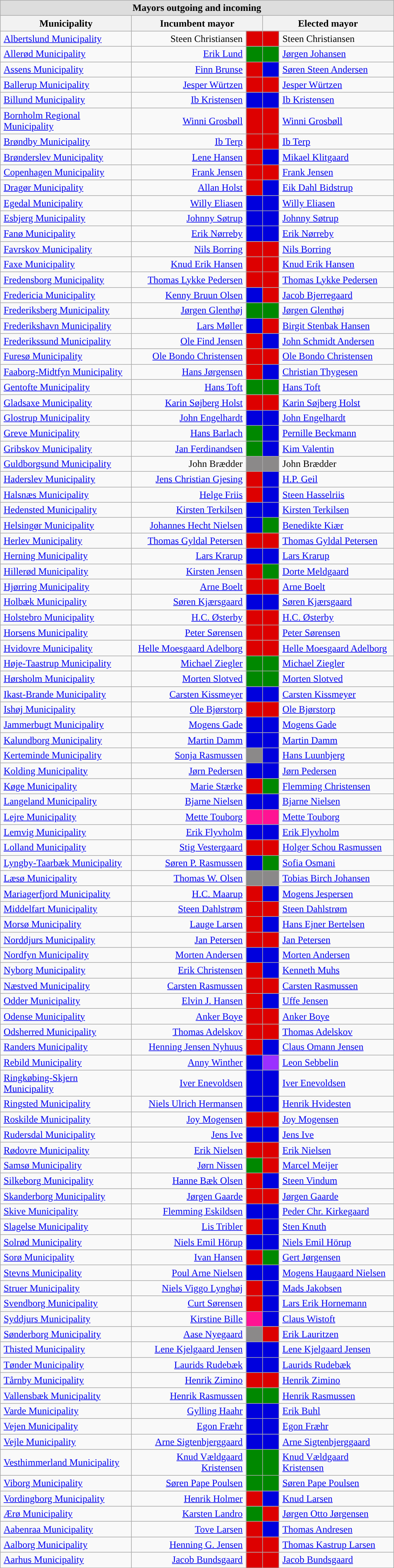<table class="wikitable" style="margin-left:1em;">
<tr>
<td colspan="5" style="background:#dddddd; text-align:center;"><strong>Mayors outgoing and incoming</strong></td>
</tr>
<tr>
<th style="width:210px;">Municipality</th>
<th colspan="2">Incumbent mayor</th>
<th colspan="2">Elected mayor</th>
</tr>
<tr>
<td style="padding-left:5px;"><a href='#'>Albertslund Municipality</a></td>
<td style="width:180px; text-align:right; padding-right:5px;">Steen Christiansen</td>
<td style="width:20px; background:#dd0000;"></td>
<td style="width:20px; background:#dd0000;"></td>
<td style="width:180px; padding-left:5px;">Steen Christiansen</td>
</tr>
<tr>
<td style="padding-left:5px;"><a href='#'>Allerød Municipality</a></td>
<td style="text-align:right; padding-right:5px;"><a href='#'>Erik Lund</a></td>
<td style="background:#008800;"></td>
<td style="background:#008800;"></td>
<td style="padding-left:5px;"><a href='#'>Jørgen Johansen</a></td>
</tr>
<tr>
<td style="padding-left:5px;"><a href='#'>Assens Municipality</a></td>
<td style="text-align:right; padding-right:5px;"><a href='#'>Finn Brunse</a></td>
<td style="background:#dd0000;"></td>
<td style="background:#0000dd;"></td>
<td style="padding-left:5px;"><a href='#'>Søren Steen Andersen</a></td>
</tr>
<tr>
<td style="padding-left:5px;"><a href='#'>Ballerup Municipality</a></td>
<td style="text-align:right; padding-right:5px;"><a href='#'>Jesper Würtzen</a></td>
<td style="background:#dd0000;"></td>
<td style="background:#dd0000;"></td>
<td style="padding-left:5px;"><a href='#'>Jesper Würtzen</a></td>
</tr>
<tr>
<td style="padding-left:5px;"><a href='#'>Billund Municipality</a></td>
<td style="text-align:right; padding-right:5px;"><a href='#'>Ib Kristensen</a></td>
<td style="background:#0000dd;"></td>
<td style="background:#0000dd;"></td>
<td style="padding-left:5px;"><a href='#'>Ib Kristensen</a></td>
</tr>
<tr>
<td style="padding-left:5px;"><a href='#'>Bornholm Regional Municipality</a></td>
<td style="text-align:right; padding-right:5px;"><a href='#'>Winni Grosbøll</a></td>
<td style="background:#dd0000;"></td>
<td style="background:#dd0000;"></td>
<td style="padding-left:5px;"><a href='#'>Winni Grosbøll</a></td>
</tr>
<tr>
<td style="padding-left:5px;"><a href='#'>Brøndby Municipality</a></td>
<td style="text-align:right; padding-right:5px;"><a href='#'>Ib Terp</a></td>
<td style="background:#dd0000;"></td>
<td style="background:#dd0000;"></td>
<td style="padding-left:5px;"><a href='#'>Ib Terp</a></td>
</tr>
<tr>
<td style="padding-left:5px;"><a href='#'>Brønderslev Municipality</a></td>
<td style="text-align:right; padding-right:5px;"><a href='#'>Lene Hansen</a></td>
<td style="background:#dd0000;"></td>
<td style="background:#0000dd;"></td>
<td style="padding-left:5px;"><a href='#'>Mikael Klitgaard</a></td>
</tr>
<tr>
<td style="padding-left:5px;"><a href='#'>Copenhagen Municipality</a></td>
<td style="text-align:right; padding-right:5px;"><a href='#'>Frank Jensen</a></td>
<td style="background:#dd0000;"></td>
<td style="background:#dd0000;"></td>
<td style="padding-left:5px;"><a href='#'>Frank Jensen</a></td>
</tr>
<tr>
<td style="padding-left:5px;"><a href='#'>Dragør Municipality</a></td>
<td style="text-align:right; padding-right:5px;"><a href='#'>Allan Holst</a></td>
<td style="background:#dd0000;"></td>
<td style="background:#0000dd;"></td>
<td style="padding-left:5px;"><a href='#'>Eik Dahl Bidstrup</a></td>
</tr>
<tr>
<td style="padding-left:5px;"><a href='#'>Egedal Municipality</a></td>
<td style="text-align:right; padding-right:5px;"><a href='#'>Willy Eliasen</a></td>
<td style="background:#0000dd;"></td>
<td style="background:#0000dd;"></td>
<td style="padding-left:5px;"><a href='#'>Willy Eliasen</a></td>
</tr>
<tr>
<td style="padding-left:5px;"><a href='#'>Esbjerg Municipality</a></td>
<td style="text-align:right; padding-right:5px;"><a href='#'>Johnny Søtrup</a></td>
<td style="background:#0000dd;"></td>
<td style="background:#0000dd;"></td>
<td style="padding-left:5px;"><a href='#'>Johnny Søtrup</a></td>
</tr>
<tr>
<td style="padding-left:5px;"><a href='#'>Fanø Municipality</a></td>
<td style="text-align:right; padding-right:5px;"><a href='#'>Erik Nørreby</a></td>
<td style="background:#0000dd;"></td>
<td style="background:#0000dd;"></td>
<td style="padding-left:5px;"><a href='#'>Erik Nørreby</a></td>
</tr>
<tr>
<td style="padding-left:5px;"><a href='#'>Favrskov Municipality</a></td>
<td style="text-align:right; padding-right:5px;"><a href='#'>Nils Borring</a></td>
<td style="background:#dd0000;"></td>
<td style="background:#dd0000;"></td>
<td style="padding-left:5px;"><a href='#'>Nils Borring</a></td>
</tr>
<tr>
<td style="padding-left:5px;"><a href='#'>Faxe Municipality</a></td>
<td style="text-align:right; padding-right:5px;"><a href='#'>Knud Erik Hansen</a></td>
<td style="background:#dd0000;"></td>
<td style="background:#dd0000;"></td>
<td style="padding-left:5px;"><a href='#'>Knud Erik Hansen</a></td>
</tr>
<tr>
<td style="padding-left:5px;"><a href='#'>Fredensborg Municipality</a></td>
<td style="text-align:right; padding-right:5px;"><a href='#'>Thomas Lykke Pedersen</a></td>
<td style="background:#dd0000;"></td>
<td style="background:#dd0000;"></td>
<td style="padding-left:5px;"><a href='#'>Thomas Lykke Pedersen</a></td>
</tr>
<tr>
<td style="padding-left:5px;"><a href='#'>Fredericia Municipality</a></td>
<td style="text-align:right; padding-right:5px;"><a href='#'>Kenny Bruun Olsen</a></td>
<td style="background:#0000dd;"></td>
<td style="background:#dd0000;"></td>
<td style="padding-left:5px;"><a href='#'>Jacob Bjerregaard</a></td>
</tr>
<tr>
<td style="padding-left:5px;"><a href='#'>Frederiksberg Municipality</a></td>
<td style="text-align:right; padding-right:5px;"><a href='#'>Jørgen Glenthøj</a></td>
<td style="background:#008800;"></td>
<td style="background:#008800;"></td>
<td style="padding-left:5px;"><a href='#'>Jørgen Glenthøj</a></td>
</tr>
<tr>
<td style="padding-left:5px;"><a href='#'>Frederikshavn Municipality</a></td>
<td style="text-align:right; padding-right:5px;"><a href='#'>Lars Møller</a></td>
<td style="background:#0000dd;"></td>
<td style="background:#dd0000;"></td>
<td style="padding-left:5px;"><a href='#'>Birgit Stenbak Hansen</a></td>
</tr>
<tr>
<td style="padding-left:5px;"><a href='#'>Frederikssund Municipality</a></td>
<td style="text-align:right; padding-right:5px;"><a href='#'>Ole Find Jensen</a></td>
<td style="background:#dd0000;"></td>
<td style="background:#0000dd;"></td>
<td style="padding-left:5px;"><a href='#'>John Schmidt Andersen</a></td>
</tr>
<tr>
<td style="padding-left:5px;"><a href='#'>Furesø Municipality</a></td>
<td style="text-align:right; padding-right:5px;"><a href='#'>Ole Bondo Christensen</a></td>
<td style="background:#dd0000;"></td>
<td style="background:#dd0000;"></td>
<td style="padding-left:5px;"><a href='#'>Ole Bondo Christensen</a></td>
</tr>
<tr>
<td style="padding-left:5px;"><a href='#'>Faaborg-Midtfyn Municipality</a></td>
<td style="text-align:right; padding-right:5px;"><a href='#'>Hans Jørgensen</a></td>
<td style="background:#dd0000;"></td>
<td style="background:#0000dd;"></td>
<td style="padding-left:5px;"><a href='#'>Christian Thygesen</a></td>
</tr>
<tr>
<td style="padding-left:5px;"><a href='#'>Gentofte Municipality</a></td>
<td style="text-align:right; padding-right:5px;"><a href='#'>Hans Toft</a></td>
<td style="background:#008800;"></td>
<td style="background:#008800;"></td>
<td style="padding-left:5px;"><a href='#'>Hans Toft</a></td>
</tr>
<tr>
<td style="padding-left:5px;"><a href='#'>Gladsaxe Municipality</a></td>
<td style="text-align:right; padding-right:5px;"><a href='#'>Karin Søjberg Holst</a></td>
<td style="background:#dd0000;"></td>
<td style="background:#dd0000;"></td>
<td style="padding-left:5px;"><a href='#'>Karin Søjberg Holst</a></td>
</tr>
<tr>
<td style="padding-left:5px;"><a href='#'>Glostrup Municipality</a></td>
<td style="text-align:right; padding-right:5px;"><a href='#'>John Engelhardt</a></td>
<td style="background:#0000dd;"></td>
<td style="background:#0000dd;"></td>
<td style="padding-left:5px;"><a href='#'>John Engelhardt</a></td>
</tr>
<tr>
<td style="padding-left:5px;"><a href='#'>Greve Municipality</a></td>
<td style="text-align:right; padding-right:5px;"><a href='#'>Hans Barlach</a></td>
<td style="background:#008800;"></td>
<td style="background:#0000dd;"></td>
<td style="padding-left:5px;"><a href='#'>Pernille Beckmann</a></td>
</tr>
<tr>
<td style="padding-left:5px;"><a href='#'>Gribskov Municipality</a></td>
<td style="text-align:right; padding-right:5px;"><a href='#'>Jan Ferdinandsen</a></td>
<td style="background:#008800;"></td>
<td style="background:#0000dd;"></td>
<td style="padding-left:5px;"><a href='#'>Kim Valentin</a></td>
</tr>
<tr>
<td style="padding-left:5px;"><a href='#'>Guldborgsund Municipality</a></td>
<td style="text-align:right; padding-right:5px;">John Brædder</td>
<td style="background:#8B8989;"></td>
<td style="background:#8B8989;"></td>
<td style="padding-left:5px;">John Brædder</td>
</tr>
<tr>
<td style="padding-left:5px;"><a href='#'>Haderslev Municipality</a></td>
<td style="text-align:right; padding-right:5px;"><a href='#'>Jens Christian Gjesing</a></td>
<td style="background:#dd0000;"></td>
<td style="background:#0000dd;"></td>
<td style="padding-left:5px;"><a href='#'>H.P. Geil</a></td>
</tr>
<tr>
<td style="padding-left:5px;"><a href='#'>Halsnæs Municipality</a></td>
<td style="text-align:right; padding-right:5px;"><a href='#'>Helge Friis</a></td>
<td style="background:#dd0000;"></td>
<td style="background:#0000dd;"></td>
<td style="padding-left:5px;"><a href='#'>Steen Hasselriis</a></td>
</tr>
<tr>
<td style="padding-left:5px;"><a href='#'>Hedensted Municipality</a></td>
<td style="text-align:right; padding-right:5px;"><a href='#'>Kirsten Terkilsen</a></td>
<td style="background:#0000dd;"></td>
<td style="background:#0000dd;"></td>
<td style="padding-left:5px;"><a href='#'>Kirsten Terkilsen</a></td>
</tr>
<tr>
<td style="padding-left:5px;"><a href='#'>Helsingør Municipality</a></td>
<td style="text-align:right; padding-right:5px;"><a href='#'>Johannes Hecht Nielsen</a></td>
<td style="background:#0000dd;"></td>
<td style="background:#008800;"></td>
<td style="padding-left:5px;"><a href='#'>Benedikte Kiær</a></td>
</tr>
<tr>
<td style="padding-left:5px;"><a href='#'>Herlev Municipality</a></td>
<td style="text-align:right; padding-right:5px;"><a href='#'>Thomas Gyldal Petersen</a></td>
<td style="background:#dd0000;"></td>
<td style="background:#dd0000;"></td>
<td style="padding-left:5px;"><a href='#'>Thomas Gyldal Petersen</a></td>
</tr>
<tr>
<td style="padding-left:5px;"><a href='#'>Herning Municipality</a></td>
<td style="text-align:right; padding-right:5px;"><a href='#'>Lars Krarup</a></td>
<td style="background:#0000dd;"></td>
<td style="background:#0000dd;"></td>
<td style="padding-left:5px;"><a href='#'>Lars Krarup</a></td>
</tr>
<tr>
<td style="padding-left:5px;"><a href='#'>Hillerød Municipality</a></td>
<td style="text-align:right; padding-right:5px;"><a href='#'>Kirsten Jensen</a></td>
<td style="background:#dd0000;"></td>
<td style="background:#008800;"></td>
<td style="padding-left:5px;"><a href='#'>Dorte Meldgaard</a></td>
</tr>
<tr>
<td style="padding-left:5px;"><a href='#'>Hjørring Municipality</a></td>
<td style="text-align:right; padding-right:5px;"><a href='#'>Arne Boelt</a></td>
<td style="background:#dd0000;"></td>
<td style="background:#dd0000;"></td>
<td style="padding-left:5px;"><a href='#'>Arne Boelt</a></td>
</tr>
<tr>
<td style="padding-left:5px;"><a href='#'>Holbæk Municipality</a></td>
<td style="text-align:right; padding-right:5px;"><a href='#'>Søren Kjærsgaard</a></td>
<td style="background:#0000dd;"></td>
<td style="background:#0000dd;"></td>
<td style="padding-left:5px;"><a href='#'>Søren Kjærsgaard</a></td>
</tr>
<tr>
<td style="padding-left:5px;"><a href='#'>Holstebro Municipality</a></td>
<td style="text-align:right; padding-right:5px;"><a href='#'>H.C. Østerby</a></td>
<td style="background:#dd0000;"></td>
<td style="background:#dd0000;"></td>
<td style="padding-left:5px;"><a href='#'>H.C. Østerby</a></td>
</tr>
<tr>
<td style="padding-left:5px;"><a href='#'>Horsens Municipality</a></td>
<td style="text-align:right; padding-right:5px;"><a href='#'>Peter Sørensen</a></td>
<td style="background:#dd0000;"></td>
<td style="background:#dd0000;"></td>
<td style="padding-left:5px;"><a href='#'>Peter Sørensen</a></td>
</tr>
<tr>
<td style="padding-left:5px;"><a href='#'>Hvidovre Municipality</a></td>
<td style="text-align:right; padding-right:5px;"><a href='#'>Helle Moesgaard Adelborg</a></td>
<td style="background:#dd0000;"></td>
<td style="background:#dd0000;"></td>
<td style="padding-left:5px;"><a href='#'>Helle Moesgaard Adelborg</a></td>
</tr>
<tr>
<td style="padding-left:5px;"><a href='#'>Høje-Taastrup Municipality</a></td>
<td style="text-align:right; padding-right:5px;"><a href='#'>Michael Ziegler</a></td>
<td style="background:#008800;"></td>
<td style="background:#008800;"></td>
<td style="padding-left:5px;"><a href='#'>Michael Ziegler</a></td>
</tr>
<tr>
<td style="padding-left:5px;"><a href='#'>Hørsholm Municipality</a></td>
<td style="text-align:right; padding-right:5px;"><a href='#'>Morten Slotved</a></td>
<td style="background:#008800;"></td>
<td style="background:#008800;"></td>
<td style="padding-left:5px;"><a href='#'>Morten Slotved</a></td>
</tr>
<tr>
<td style="padding-left:5px;"><a href='#'>Ikast-Brande Municipality</a></td>
<td style="text-align:right; padding-right:5px;"><a href='#'>Carsten Kissmeyer</a></td>
<td style="background:#0000dd;"></td>
<td style="background:#0000dd;"></td>
<td style="padding-left:5px;"><a href='#'>Carsten Kissmeyer</a></td>
</tr>
<tr>
<td style="padding-left:5px;"><a href='#'>Ishøj Municipality</a></td>
<td style="text-align:right; padding-right:5px;"><a href='#'>Ole Bjørstorp</a></td>
<td style="background:#dd0000;"></td>
<td style="background:#dd0000;"></td>
<td style="padding-left:5px;"><a href='#'>Ole Bjørstorp</a></td>
</tr>
<tr>
<td style="padding-left:5px;"><a href='#'>Jammerbugt Municipality</a></td>
<td style="text-align:right; padding-right:5px;"><a href='#'>Mogens Gade</a></td>
<td style="background:#0000dd;"></td>
<td style="background:#0000dd;"></td>
<td style="padding-left:5px;"><a href='#'>Mogens Gade</a></td>
</tr>
<tr>
<td style="padding-left:5px;"><a href='#'>Kalundborg Municipality</a></td>
<td style="text-align:right; padding-right:5px;"><a href='#'>Martin Damm</a></td>
<td style="background:#0000dd;"></td>
<td style="background:#0000dd;"></td>
<td style="padding-left:5px;"><a href='#'>Martin Damm</a></td>
</tr>
<tr>
<td style="padding-left:5px;"><a href='#'>Kerteminde Municipality</a></td>
<td style="text-align:right; padding-right:5px;"><a href='#'>Sonja Rasmussen</a></td>
<td style="background:#8B8989;"></td>
<td style="background:#0000dd;"></td>
<td style="padding-left:5px;"><a href='#'>Hans Luunbjerg</a></td>
</tr>
<tr>
<td style="padding-left:5px;"><a href='#'>Kolding Municipality</a></td>
<td style="text-align:right; padding-right:5px;"><a href='#'>Jørn Pedersen</a></td>
<td style="background:#0000dd;"></td>
<td style="background:#0000dd;"></td>
<td style="padding-left:5px;"><a href='#'>Jørn Pedersen</a></td>
</tr>
<tr>
<td style="padding-left:5px;"><a href='#'>Køge Municipality</a></td>
<td style="text-align:right; padding-right:5px;"><a href='#'>Marie Stærke</a></td>
<td style="background:#dd0000;"></td>
<td style="background:#008800;"></td>
<td style="padding-left:5px;"><a href='#'>Flemming Christensen</a></td>
</tr>
<tr>
<td style="padding-left:5px;"><a href='#'>Langeland Municipality</a></td>
<td style="text-align:right; padding-right:5px;"><a href='#'>Bjarne Nielsen</a></td>
<td style="background:#0000dd;"></td>
<td style="background:#0000dd;"></td>
<td style="padding-left:5px;"><a href='#'>Bjarne Nielsen</a></td>
</tr>
<tr>
<td style="padding-left:5px;"><a href='#'>Lejre Municipality</a></td>
<td style="text-align:right; padding-right:5px;"><a href='#'>Mette Touborg</a></td>
<td style="background:#FF1493;"></td>
<td style="background:#FF1493;"></td>
<td style="padding-left:5px;"><a href='#'>Mette Touborg</a></td>
</tr>
<tr>
<td style="padding-left:5px;"><a href='#'>Lemvig Municipality</a></td>
<td style="text-align:right; padding-right:5px;"><a href='#'>Erik Flyvholm</a></td>
<td style="background:#0000dd;"></td>
<td style="background:#0000dd;"></td>
<td style="padding-left:5px;"><a href='#'>Erik Flyvholm</a></td>
</tr>
<tr>
<td style="padding-left:5px;"><a href='#'>Lolland Municipality</a></td>
<td style="text-align:right; padding-right:5px;"><a href='#'>Stig Vestergaard</a></td>
<td style="background:#dd0000;"></td>
<td style="background:#dd0000;"></td>
<td style="padding-left:5px;"><a href='#'>Holger Schou Rasmussen</a></td>
</tr>
<tr>
<td style="padding-left:5px;"><a href='#'>Lyngby-Taarbæk Municipality</a></td>
<td style="text-align:right; padding-right:5px;"><a href='#'>Søren P. Rasmussen</a></td>
<td style="background:#0000dd;"></td>
<td style="background:#008800;"></td>
<td style="padding-left:5px;"><a href='#'>Sofia Osmani</a></td>
</tr>
<tr>
<td style="padding-left:5px;"><a href='#'>Læsø Municipality</a></td>
<td style="text-align:right; padding-right:5px;"><a href='#'>Thomas W. Olsen</a></td>
<td style="background:#8B8989;"></td>
<td style="background:#8B8989;"></td>
<td style="padding-left:5px;"><a href='#'>Tobias Birch Johansen</a></td>
</tr>
<tr>
<td style="padding-left:5px;"><a href='#'>Mariagerfjord Municipality</a></td>
<td style="text-align:right; padding-right:5px;"><a href='#'>H.C. Maarup</a></td>
<td style="background:#dd0000;"></td>
<td style="background:#0000dd;"></td>
<td style="padding-left:5px;"><a href='#'>Mogens Jespersen</a></td>
</tr>
<tr>
<td style="padding-left:5px;"><a href='#'>Middelfart Municipality</a></td>
<td style="text-align:right; padding-right:5px;"><a href='#'>Steen Dahlstrøm</a></td>
<td style="background:#dd0000;"></td>
<td style="background:#dd0000;"></td>
<td style="padding-left:5px;"><a href='#'>Steen Dahlstrøm</a></td>
</tr>
<tr>
<td style="padding-left:5px;"><a href='#'>Morsø Municipality</a></td>
<td style="text-align:right; padding-right:5px;"><a href='#'>Lauge Larsen</a></td>
<td style="background:#dd0000;"></td>
<td style="background:#0000dd;"></td>
<td style="padding-left:5px;"><a href='#'>Hans Ejner Bertelsen</a></td>
</tr>
<tr>
<td style="padding-left:5px;"><a href='#'>Norddjurs Municipality</a></td>
<td style="text-align:right; padding-right:5px;"><a href='#'>Jan Petersen</a></td>
<td style="background:#dd0000;"></td>
<td style="background:#dd0000;"></td>
<td style="padding-left:5px;"><a href='#'>Jan Petersen</a></td>
</tr>
<tr>
<td style="padding-left:5px;"><a href='#'>Nordfyn Municipality</a></td>
<td style="text-align:right; padding-right:5px;"><a href='#'>Morten Andersen</a></td>
<td style="background:#0000dd;"></td>
<td style="background:#0000dd;"></td>
<td style="padding-left:5px;"><a href='#'>Morten Andersen</a></td>
</tr>
<tr>
<td style="padding-left:5px;"><a href='#'>Nyborg Municipality</a></td>
<td style="text-align:right; padding-right:5px;"><a href='#'>Erik Christensen</a></td>
<td style="background:#dd0000;"></td>
<td style="background:#0000dd;"></td>
<td style="padding-left:5px;"><a href='#'>Kenneth Muhs</a></td>
</tr>
<tr>
<td style="padding-left:5px;"><a href='#'>Næstved Municipality</a></td>
<td style="text-align:right; padding-right:5px;"><a href='#'>Carsten Rasmussen</a></td>
<td style="background:#dd0000;"></td>
<td style="background:#dd0000;"></td>
<td style="padding-left:5px;"><a href='#'>Carsten Rasmussen</a></td>
</tr>
<tr>
<td style="padding-left:5px;"><a href='#'>Odder Municipality</a></td>
<td style="text-align:right; padding-right:5px;"><a href='#'>Elvin J. Hansen</a></td>
<td style="background:#dd0000;"></td>
<td style="background:#0000dd;"></td>
<td style="padding-left:5px;"><a href='#'>Uffe Jensen</a></td>
</tr>
<tr>
<td style="padding-left:5px;"><a href='#'>Odense Municipality</a></td>
<td style="text-align:right; padding-right:5px;"><a href='#'>Anker Boye</a></td>
<td style="background:#dd0000;"></td>
<td style="background:#dd0000;"></td>
<td style="padding-left:5px;"><a href='#'>Anker Boye</a></td>
</tr>
<tr>
<td style="padding-left:5px;"><a href='#'>Odsherred Municipality</a></td>
<td style="text-align:right; padding-right:5px;"><a href='#'>Thomas Adelskov</a></td>
<td style="background:#dd0000;"></td>
<td style="background:#dd0000;"></td>
<td style="padding-left:5px;"><a href='#'>Thomas Adelskov</a></td>
</tr>
<tr>
<td style="padding-left:5px;"><a href='#'>Randers Municipality</a></td>
<td style="text-align:right; padding-right:5px;"><a href='#'>Henning Jensen Nyhuus</a></td>
<td style="background:#dd0000;"></td>
<td style="background:#0000dd;"></td>
<td style="padding-left:5px;"><a href='#'>Claus Omann Jensen</a></td>
</tr>
<tr>
<td style="padding-left:5px;"><a href='#'>Rebild Municipality</a></td>
<td style="text-align:right; padding-right:5px;"><a href='#'>Anny Winther</a></td>
<td style="background:#0000dd;"></td>
<td style="background:#9B30FF;"></td>
<td style="padding-left:5px;"><a href='#'>Leon Sebbelin</a></td>
</tr>
<tr>
<td style="padding-left:5px;"><a href='#'>Ringkøbing-Skjern Municipality</a></td>
<td style="text-align:right; padding-right:5px;"><a href='#'>Iver Enevoldsen</a></td>
<td style="background:#0000dd;"></td>
<td style="background:#0000dd;"></td>
<td style="padding-left:5px;"><a href='#'>Iver Enevoldsen</a></td>
</tr>
<tr>
<td style="padding-left:5px;"><a href='#'>Ringsted Municipality</a></td>
<td style="text-align:right; padding-right:5px;"><a href='#'>Niels Ulrich Hermansen</a></td>
<td style="background:#0000dd;"></td>
<td style="background:#0000dd;"></td>
<td style="padding-left:5px;"><a href='#'>Henrik Hvidesten</a></td>
</tr>
<tr>
<td style="padding-left:5px;"><a href='#'>Roskilde Municipality</a></td>
<td style="text-align:right; padding-right:5px;"><a href='#'>Joy Mogensen</a></td>
<td style="background:#dd0000;"></td>
<td style="background:#dd0000;"></td>
<td style="padding-left:5px;"><a href='#'>Joy Mogensen</a></td>
</tr>
<tr>
<td style="padding-left:5px;"><a href='#'>Rudersdal Municipality</a></td>
<td style="text-align:right; padding-right:5px;"><a href='#'>Jens Ive</a></td>
<td style="background:#0000dd;"></td>
<td style="background:#0000dd;"></td>
<td style="padding-left:5px;"><a href='#'>Jens Ive</a></td>
</tr>
<tr>
<td style="padding-left:5px;"><a href='#'>Rødovre Municipality</a></td>
<td style="text-align:right; padding-right:5px;"><a href='#'>Erik Nielsen</a></td>
<td style="background:#dd0000;"></td>
<td style="background:#dd0000;"></td>
<td style="padding-left:5px;"><a href='#'>Erik Nielsen</a></td>
</tr>
<tr>
<td style="padding-left:5px;"><a href='#'>Samsø Municipality</a></td>
<td style="text-align:right; padding-right:5px;"><a href='#'>Jørn Nissen</a></td>
<td style="background:#008800;"></td>
<td style="background:#dd0000;"></td>
<td style="padding-left:5px;"><a href='#'>Marcel Meijer</a></td>
</tr>
<tr>
<td style="padding-left:5px;"><a href='#'>Silkeborg Municipality</a></td>
<td style="text-align:right; padding-right:5px;"><a href='#'>Hanne Bæk Olsen</a></td>
<td style="background:#dd0000;"></td>
<td style="background:#0000dd;"></td>
<td style="padding-left:5px;"><a href='#'>Steen Vindum</a></td>
</tr>
<tr>
<td style="padding-left:5px;"><a href='#'>Skanderborg Municipality</a></td>
<td style="text-align:right; padding-right:5px;"><a href='#'>Jørgen Gaarde</a></td>
<td style="background:#dd0000;"></td>
<td style="background:#dd0000;"></td>
<td style="padding-left:5px;"><a href='#'>Jørgen Gaarde</a></td>
</tr>
<tr>
<td style="padding-left:5px;"><a href='#'>Skive Municipality</a></td>
<td style="text-align:right; padding-right:5px;"><a href='#'>Flemming Eskildsen</a></td>
<td style="background:#0000dd;"></td>
<td style="background:#0000dd;"></td>
<td style="padding-left:5px;"><a href='#'>Peder Chr. Kirkegaard</a></td>
</tr>
<tr>
<td style="padding-left:5px;"><a href='#'>Slagelse Municipality</a></td>
<td style="text-align:right; padding-right:5px;"><a href='#'>Lis Tribler</a></td>
<td style="background:#dd0000;"></td>
<td style="background:#0000dd;"></td>
<td style="padding-left:5px;"><a href='#'>Sten Knuth</a></td>
</tr>
<tr>
<td style="padding-left:5px;"><a href='#'>Solrød Municipality</a></td>
<td style="text-align:right; padding-right:5px;"><a href='#'>Niels Emil Hörup</a></td>
<td style="background:#0000dd;"></td>
<td style="background:#0000dd;"></td>
<td style="padding-left:5px;"><a href='#'>Niels Emil Hörup</a></td>
</tr>
<tr>
<td style="padding-left:5px;"><a href='#'>Sorø Municipality</a></td>
<td style="text-align:right; padding-right:5px;"><a href='#'>Ivan Hansen</a></td>
<td style="background:#dd0000;"></td>
<td style="background:#008800;"></td>
<td style="padding-left:5px;"><a href='#'>Gert Jørgensen</a></td>
</tr>
<tr>
<td style="padding-left:5px;"><a href='#'>Stevns Municipality</a></td>
<td style="text-align:right; padding-right:5px;"><a href='#'>Poul Arne Nielsen</a></td>
<td style="background:#0000dd;"></td>
<td style="background:#0000dd;"></td>
<td style="padding-left:5px;"><a href='#'>Mogens Haugaard Nielsen</a></td>
</tr>
<tr>
<td style="padding-left:5px;"><a href='#'>Struer Municipality</a></td>
<td style="text-align:right; padding-right:5px;"><a href='#'>Niels Viggo Lynghøj</a></td>
<td style="background:#dd0000;"></td>
<td style="background:#0000dd;"></td>
<td style="padding-left:5px;"><a href='#'>Mads Jakobsen</a></td>
</tr>
<tr>
<td style="padding-left:5px;"><a href='#'>Svendborg Municipality</a></td>
<td style="text-align:right; padding-right:5px;"><a href='#'>Curt Sørensen</a></td>
<td style="background:#dd0000;"></td>
<td style="background:#0000dd;"></td>
<td style="padding-left:5px;"><a href='#'>Lars Erik Hornemann</a></td>
</tr>
<tr>
<td style="padding-left:5px;"><a href='#'>Syddjurs Municipality</a></td>
<td style="text-align:right; padding-right:5px;"><a href='#'>Kirstine Bille</a></td>
<td style="background:#FF1493;"></td>
<td style="background:#0000dd;"></td>
<td style="padding-left:5px;"><a href='#'>Claus Wistoft</a></td>
</tr>
<tr>
<td style="padding-left:5px;"><a href='#'>Sønderborg Municipality</a></td>
<td style="text-align:right; padding-right:5px;"><a href='#'>Aase Nyegaard</a></td>
<td style="background:#8B8989;"></td>
<td style="background:#dd0000;"></td>
<td style="padding-left:5px;"><a href='#'>Erik Lauritzen</a></td>
</tr>
<tr>
<td style="padding-left:5px;"><a href='#'>Thisted Municipality</a></td>
<td style="text-align:right; padding-right:5px;"><a href='#'>Lene Kjelgaard Jensen</a></td>
<td style="background:#0000dd;"></td>
<td style="background:#0000dd;"></td>
<td style="padding-left:5px;"><a href='#'>Lene Kjelgaard Jensen</a></td>
</tr>
<tr>
<td style="padding-left:5px;"><a href='#'>Tønder Municipality</a></td>
<td style="text-align:right; padding-right:5px;"><a href='#'>Laurids Rudebæk</a></td>
<td style="background:#0000dd;"></td>
<td style="background:#0000dd;"></td>
<td style="padding-left:5px;"><a href='#'>Laurids Rudebæk</a></td>
</tr>
<tr>
<td style="padding-left:5px;"><a href='#'>Tårnby Municipality</a></td>
<td style="text-align:right; padding-right:5px;"><a href='#'>Henrik Zimino</a></td>
<td style="background:#dd0000;"></td>
<td style="background:#dd0000;"></td>
<td style="padding-left:5px;"><a href='#'>Henrik Zimino</a></td>
</tr>
<tr>
<td style="padding-left:5px;"><a href='#'>Vallensbæk Municipality</a></td>
<td style="text-align:right; padding-right:5px;"><a href='#'>Henrik Rasmussen</a></td>
<td style="background:#008800;"></td>
<td style="background:#008800;"></td>
<td style="padding-left:5px;"><a href='#'>Henrik Rasmussen</a></td>
</tr>
<tr>
<td style="padding-left:5px;"><a href='#'>Varde Municipality</a></td>
<td style="text-align:right; padding-right:5px;"><a href='#'>Gylling Haahr</a></td>
<td style="background:#0000dd;"></td>
<td style="background:#0000dd;"></td>
<td style="padding-left:5px;"><a href='#'>Erik Buhl</a></td>
</tr>
<tr>
<td style="padding-left:5px;"><a href='#'>Vejen Municipality</a></td>
<td style="text-align:right; padding-right:5px;"><a href='#'>Egon Fræhr</a></td>
<td style="background:#0000dd;"></td>
<td style="background:#0000dd;"></td>
<td style="padding-left:5px;"><a href='#'>Egon Fræhr</a></td>
</tr>
<tr>
<td style="padding-left:5px;"><a href='#'>Vejle Municipality</a></td>
<td style="text-align:right; padding-right:5px;"><a href='#'>Arne Sigtenbjerggaard</a></td>
<td style="background:#0000dd;"></td>
<td style="background:#0000dd;"></td>
<td style="padding-left:5px;"><a href='#'>Arne Sigtenbjerggaard</a></td>
</tr>
<tr>
<td style="padding-left:5px;"><a href='#'>Vesthimmerland Municipality</a></td>
<td style="text-align:right; padding-right:5px;"><a href='#'>Knud Vældgaard Kristensen</a></td>
<td style="background:#008800;"></td>
<td style="background:#008800;"></td>
<td style="padding-left:5px;"><a href='#'>Knud Vældgaard Kristensen</a></td>
</tr>
<tr>
<td style="padding-left:5px;"><a href='#'>Viborg Municipality</a></td>
<td style="text-align:right; padding-right:5px;"><a href='#'>Søren Pape Poulsen</a></td>
<td style="background:#008800;"></td>
<td style="background:#008800;"></td>
<td style="padding-left:5px;"><a href='#'>Søren Pape Poulsen</a></td>
</tr>
<tr>
<td style="padding-left:5px;"><a href='#'>Vordingborg Municipality</a></td>
<td style="text-align:right; padding-right:5px;"><a href='#'>Henrik Holmer</a></td>
<td style="background:#dd0000;"></td>
<td style="background:#0000dd;"></td>
<td style="padding-left:5px;"><a href='#'>Knud Larsen</a></td>
</tr>
<tr>
<td style="padding-left:5px;"><a href='#'>Ærø Municipality</a></td>
<td style="text-align:right; padding-right:5px;"><a href='#'>Karsten Landro</a></td>
<td style="background:#008800;"></td>
<td style="background:#dd0000;"></td>
<td style="padding-left:5px;"><a href='#'>Jørgen Otto Jørgensen</a></td>
</tr>
<tr>
<td style="padding-left:5px;"><a href='#'>Aabenraa Municipality</a></td>
<td style="text-align:right; padding-right:5px;"><a href='#'>Tove Larsen</a></td>
<td style="background:#dd0000;"></td>
<td style="background:#0000dd;"></td>
<td style="padding-left:5px;"><a href='#'>Thomas Andresen</a></td>
</tr>
<tr>
<td style="padding-left:5px;"><a href='#'>Aalborg Municipality</a></td>
<td style="text-align:right; padding-right:5px;"><a href='#'>Henning G. Jensen</a></td>
<td style="background:#dd0000;"></td>
<td style="background:#dd0000;"></td>
<td style="padding-left:5px;"><a href='#'>Thomas Kastrup Larsen</a></td>
</tr>
<tr>
<td style="padding-left:5px;"><a href='#'>Aarhus Municipality</a></td>
<td style="text-align:right; padding-right:5px;"><a href='#'>Jacob Bundsgaard</a></td>
<td style="background:#dd0000;"></td>
<td style="background:#dd0000;"></td>
<td style="padding-left:5px;"><a href='#'>Jacob Bundsgaard</a></td>
</tr>
</table>
